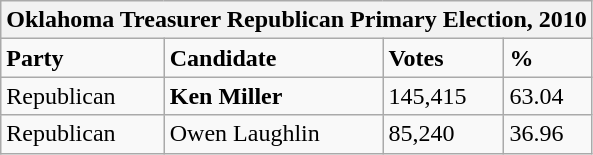<table class="wikitable">
<tr>
<th colspan="4">Oklahoma Treasurer Republican Primary Election, 2010</th>
</tr>
<tr>
<td><strong>Party</strong></td>
<td><strong>Candidate</strong></td>
<td><strong>Votes</strong></td>
<td><strong>%</strong></td>
</tr>
<tr>
<td>Republican</td>
<td><strong>Ken Miller</strong></td>
<td>145,415</td>
<td>63.04</td>
</tr>
<tr>
<td>Republican</td>
<td>Owen Laughlin</td>
<td>85,240</td>
<td>36.96</td>
</tr>
</table>
